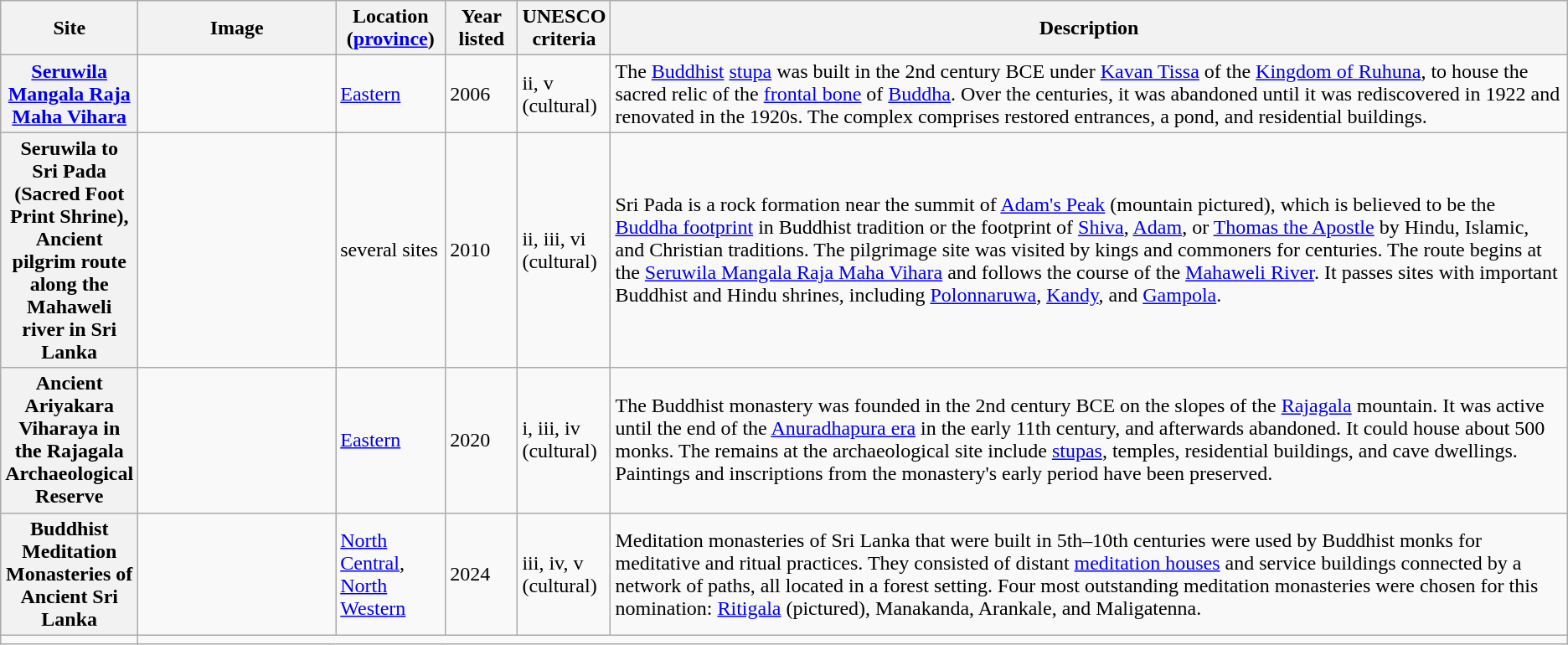<table class="wikitable sortable plainrowheaders">
<tr>
<th style="width:100px;" scope="col">Site</th>
<th class="unsortable" style="width:150px;" scope="col">Image</th>
<th style="width:80px;" scope="col">Location (<a href='#'>province</a>)</th>
<th style="width:50px;" scope="col">Year listed</th>
<th style="width:60px;" scope="col">UNESCO criteria</th>
<th scope="col" class="unsortable">Description</th>
</tr>
<tr>
<th scope="row"><a href='#'>Seruwila Mangala Raja Maha Vihara</a></th>
<td></td>
<td><a href='#'>Eastern</a></td>
<td>2006</td>
<td>ii, v (cultural)</td>
<td>The <a href='#'>Buddhist</a> <a href='#'>stupa</a> was built in the 2nd century BCE under <a href='#'>Kavan Tissa</a> of the <a href='#'>Kingdom of Ruhuna</a>, to house the sacred relic of the <a href='#'>frontal bone</a> of <a href='#'>Buddha</a>. Over the centuries, it was abandoned until it was rediscovered in 1922 and renovated in the 1920s. The complex comprises restored entrances, a pond, and residential buildings.</td>
</tr>
<tr>
<th scope="row">Seruwila to Sri Pada (Sacred Foot Print Shrine), Ancient pilgrim route along the Mahaweli river in Sri Lanka</th>
<td></td>
<td>several sites</td>
<td>2010</td>
<td>ii, iii, vi (cultural)</td>
<td>Sri Pada is a rock formation near the summit of <a href='#'>Adam's Peak</a> (mountain pictured), which is believed to be the <a href='#'>Buddha footprint</a> in Buddhist tradition or the footprint of <a href='#'>Shiva</a>, <a href='#'>Adam</a>, or <a href='#'>Thomas the Apostle</a> by Hindu, Islamic, and Christian traditions. The pilgrimage site was visited by kings and commoners for centuries. The route begins at the <a href='#'>Seruwila Mangala Raja Maha Vihara</a> and follows the course of the <a href='#'>Mahaweli River</a>. It passes sites with important Buddhist and Hindu shrines, including <a href='#'>Polonnaruwa</a>, <a href='#'>Kandy</a>, and <a href='#'>Gampola</a>.</td>
</tr>
<tr>
<th scope="row">Ancient Ariyakara Viharaya in the Rajagala Archaeological Reserve</th>
<td></td>
<td><a href='#'>Eastern</a></td>
<td>2020</td>
<td>i, iii, iv (cultural)</td>
<td>The Buddhist monastery was founded in the 2nd century BCE on the slopes of the <a href='#'>Rajagala</a> mountain. It was active until the end of the <a href='#'>Anuradhapura era</a> in the early 11th century, and afterwards abandoned. It could house about 500 monks. The remains at the archaeological site include <a href='#'>stupas</a>, temples, residential buildings, and cave dwellings. Paintings and inscriptions from the monastery's early period have been preserved.</td>
</tr>
<tr>
<th scope="row">Buddhist Meditation Monasteries of Ancient Sri Lanka</th>
<td></td>
<td><a href='#'>North Central</a>, <a href='#'>North Western</a></td>
<td>2024</td>
<td>iii, iv, v (cultural)</td>
<td>Meditation monasteries of Sri Lanka that were built in 5th–10th centuries were used by Buddhist monks for meditative and ritual practices. They consisted of distant <a href='#'>meditation houses</a> and service buildings connected by a network of paths, all located in a forest setting. Four most outstanding meditation monasteries were chosen for this nomination: <a href='#'>Ritigala</a> (pictured), Manakanda, Arankale, and Maligatenna.</td>
</tr>
<tr>
<td></td>
</tr>
</table>
